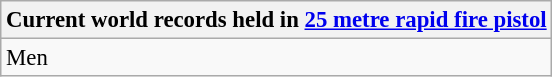<table class="wikitable" style="font-size: 95%">
<tr>
<th colspan=7>Current world records held in <a href='#'>25 metre rapid fire pistol</a></th>
</tr>
<tr>
<td>Men<br></td>
</tr>
</table>
